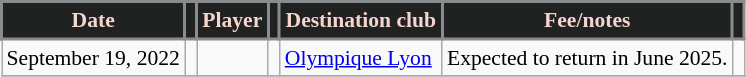<table class="wikitable sortable" style="font-size:90%;">
<tr>
<th style="background:#202121; color:#F7D5CF; border:2px solid #898C8F;" scope="col" data-sort-type="date">Date</th>
<th style="background:#202121; color:#F7D5CF; border:2px solid #898C8F;" scope="col"></th>
<th style="background:#202121; color:#F7D5CF; border:2px solid #898C8F;" scope="col">Player</th>
<th style="background:#202121; color:#F7D5CF; border:2px solid #898C8F;" scope="col"></th>
<th style="background:#202121; color:#F7D5CF; border:2px solid #898C8F;" scope="col">Destination club</th>
<th style="background:#202121; color:#F7D5CF; border:2px solid #898C8F;" scope="col">Fee/notes</th>
<th style="background:#202121; color:#F7D5CF; border:2px solid #898C8F;" scope="col"></th>
</tr>
<tr>
<td>September 19, 2022</td>
<td></td>
<td></td>
<td></td>
<td> <a href='#'>Olympique Lyon</a></td>
<td>Expected to return in June 2025.</td>
<td></td>
</tr>
<tr>
</tr>
</table>
